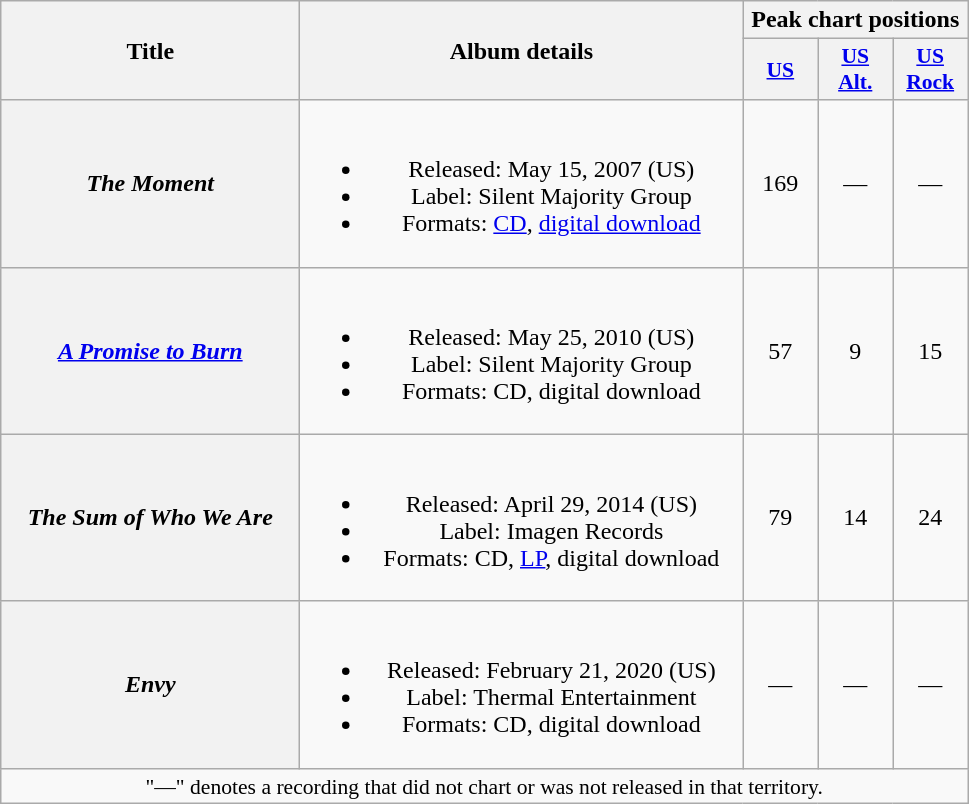<table class="wikitable plainrowheaders" style="text-align:center;">
<tr>
<th scope="col" rowspan="2" style="width:12em;">Title</th>
<th scope="col" rowspan="2" style="width:18em;">Album details</th>
<th scope="col" colspan="3">Peak chart positions</th>
</tr>
<tr>
<th scope="col" style="width:3em;font-size:90%;"><a href='#'>US</a><br></th>
<th scope="col" style="width:3em;font-size:90%;"><a href='#'>US<br>Alt.</a><br></th>
<th scope="col" style="width:3em;font-size:90%;"><a href='#'>US<br>Rock</a><br></th>
</tr>
<tr>
<th scope="row"><em>The Moment</em></th>
<td><br><ul><li>Released: May 15, 2007 <span>(US)</span></li><li>Label: Silent Majority Group</li><li>Formats: <a href='#'>CD</a>, <a href='#'>digital download</a></li></ul></td>
<td>169</td>
<td>—</td>
<td>—</td>
</tr>
<tr>
<th scope="row"><em><a href='#'>A Promise to Burn</a></em></th>
<td><br><ul><li>Released: May 25, 2010 <span>(US)</span></li><li>Label: Silent Majority Group</li><li>Formats: CD, digital download</li></ul></td>
<td>57</td>
<td>9</td>
<td>15</td>
</tr>
<tr>
<th scope="row"><em>The Sum of Who We Are</em></th>
<td><br><ul><li>Released: April 29, 2014 <span>(US)</span></li><li>Label: Imagen Records</li><li>Formats: CD, <a href='#'>LP</a>, digital download</li></ul></td>
<td>79</td>
<td>14</td>
<td>24</td>
</tr>
<tr>
<th scope="row"><em>Envy</em></th>
<td><br><ul><li>Released: February 21, 2020 <span>(US)</span></li><li>Label: Thermal Entertainment</li><li>Formats: CD, digital download</li></ul></td>
<td>—</td>
<td>—</td>
<td>—</td>
</tr>
<tr>
<td colspan="6" style="font-size:90%">"—" denotes a recording that did not chart or was not released in that territory.</td>
</tr>
</table>
